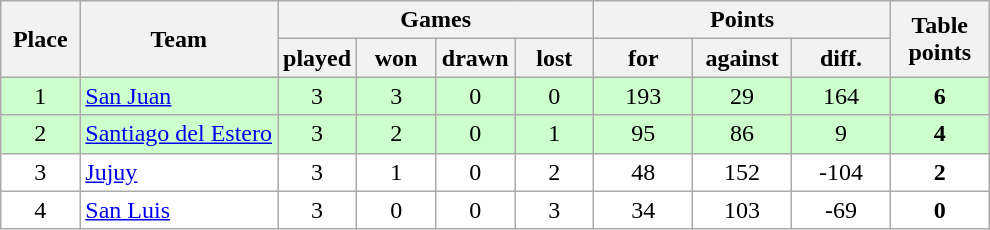<table class="wikitable">
<tr>
<th rowspan=2 width="8%">Place</th>
<th rowspan=2 width="20%">Team</th>
<th colspan=4 width="32%">Games</th>
<th colspan=3 width="30%">Points</th>
<th rowspan=2 width="10%">Table<br>points</th>
</tr>
<tr>
<th width="8%">played</th>
<th width="8%">won</th>
<th width="8%">drawn</th>
<th width="8%">lost</th>
<th width="10%">for</th>
<th width="10%">against</th>
<th width="10%">diff.</th>
</tr>
<tr align=center style="background: #ccffcc;">
<td>1</td>
<td align=left><a href='#'>San Juan</a></td>
<td>3</td>
<td>3</td>
<td>0</td>
<td>0</td>
<td>193</td>
<td>29</td>
<td>164</td>
<td><strong>6</strong></td>
</tr>
<tr align=center style="background: #ccffcc;">
<td>2</td>
<td align=left><a href='#'>Santiago del Estero</a></td>
<td>3</td>
<td>2</td>
<td>0</td>
<td>1</td>
<td>95</td>
<td>86</td>
<td>9</td>
<td><strong>4</strong></td>
</tr>
<tr align=center style="background: #ffffff;">
<td>3</td>
<td align=left><a href='#'>Jujuy</a></td>
<td>3</td>
<td>1</td>
<td>0</td>
<td>2</td>
<td>48</td>
<td>152</td>
<td>-104</td>
<td><strong>2</strong></td>
</tr>
<tr align=center style="background: #ffffff;">
<td>4</td>
<td align=left><a href='#'>San Luis</a></td>
<td>3</td>
<td>0</td>
<td>0</td>
<td>3</td>
<td>34</td>
<td>103</td>
<td>-69</td>
<td><strong>0</strong></td>
</tr>
</table>
